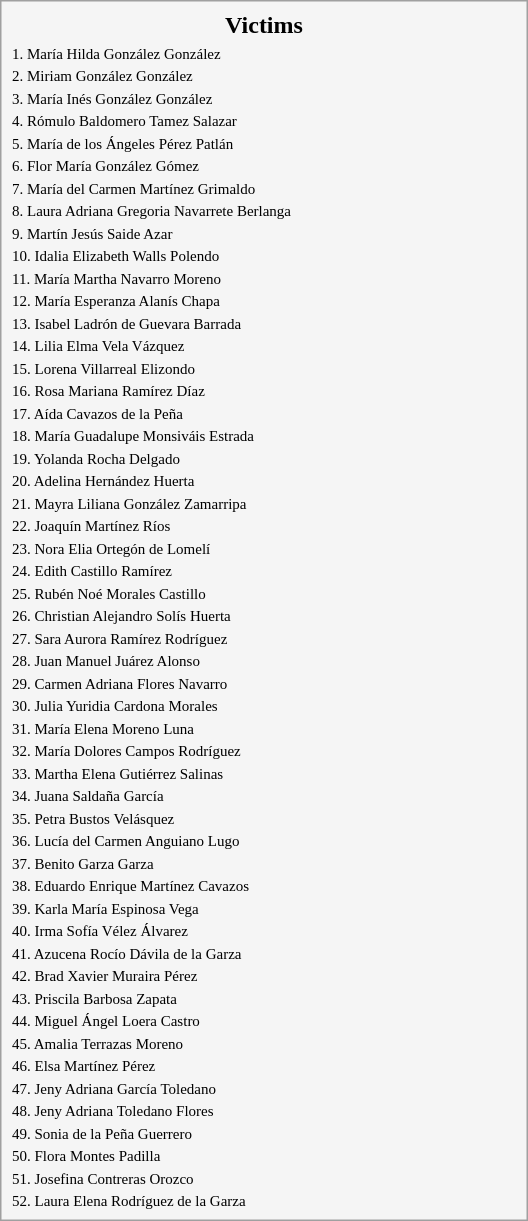<table style="float:right; clear:right; margin:1em; width:22em; border:1px solid #a0a0a0; padding:4px; background:#f5f5f5; text-align:left;">
<tr style="text-align:center;">
<td><strong>Victims</strong></td>
</tr>
<tr style="text-align:left; font-size:x-small;">
<td>1. María Hilda González González</td>
</tr>
<tr style="text-align:left; font-size:x-small;">
<td>2. Miriam González González</td>
</tr>
<tr style="text-align:left; font-size:x-small;">
<td>3. María Inés González González</td>
</tr>
<tr style="text-align:left; font-size:x-small;">
<td>4. Rómulo Baldomero Tamez Salazar</td>
</tr>
<tr style="text-align:left; font-size:x-small;">
<td>5. María de los Ángeles Pérez Patlán</td>
</tr>
<tr style="text-align:left; font-size:x-small;">
<td>6. Flor María González Gómez</td>
</tr>
<tr style="text-align:left; font-size:x-small;">
<td>7. María del Carmen Martínez Grimaldo</td>
</tr>
<tr style="text-align:left; font-size:x-small;">
<td>8. Laura Adriana Gregoria Navarrete Berlanga</td>
</tr>
<tr style="text-align:left; font-size:x-small;">
<td>9. Martín Jesús Saide Azar</td>
</tr>
<tr style="text-align:left; font-size:x-small;">
<td>10. Idalia Elizabeth Walls Polendo</td>
</tr>
<tr style="text-align:left; font-size:x-small;">
<td>11. María Martha Navarro Moreno</td>
</tr>
<tr style="text-align:left; font-size:x-small;">
<td>12. María Esperanza Alanís Chapa</td>
</tr>
<tr style="text-align:left; font-size:x-small;">
<td>13. Isabel Ladrón de Guevara Barrada</td>
</tr>
<tr style="text-align:left; font-size:x-small;">
<td>14.  Lilia Elma Vela Vázquez</td>
</tr>
<tr style="text-align:left; font-size:x-small;">
<td>15. Lorena Villarreal Elizondo</td>
</tr>
<tr style="text-align:left; font-size:x-small;">
<td>16. Rosa Mariana Ramírez Díaz</td>
</tr>
<tr style="text-align:left; font-size:x-small;">
<td>17. Aída Cavazos de la Peña</td>
</tr>
<tr style="text-align:left; font-size:x-small;">
<td>18. María Guadalupe Monsiváis Estrada</td>
</tr>
<tr style="text-align:left; font-size:x-small;">
<td>19. Yolanda Rocha Delgado</td>
</tr>
<tr style="text-align:left; font-size:x-small;">
<td>20. Adelina Hernández Huerta</td>
</tr>
<tr style="text-align:left; font-size:x-small;">
<td>21. Mayra Liliana González Zamarripa</td>
</tr>
<tr style="text-align:left; font-size:x-small;">
<td>22. Joaquín Martínez Ríos</td>
</tr>
<tr style="text-align:left; font-size:x-small;">
<td>23. Nora Elia Ortegón de Lomelí</td>
</tr>
<tr style="text-align:left; font-size:x-small;">
<td>24. Edith Castillo Ramírez</td>
</tr>
<tr style="text-align:left; font-size:x-small;">
<td>25. Rubén Noé Morales Castillo</td>
</tr>
<tr style="text-align:left; font-size:x-small;">
<td>26. Christian Alejandro Solís Huerta</td>
</tr>
<tr style="text-align:left; font-size:x-small;">
<td>27. Sara Aurora Ramírez Rodríguez</td>
</tr>
<tr style="text-align:left; font-size:x-small;">
<td>28. Juan Manuel Juárez Alonso</td>
</tr>
<tr style="text-align:left; font-size:x-small;">
<td>29. Carmen Adriana Flores Navarro</td>
</tr>
<tr style="text-align:left; font-size:x-small;">
<td>30. Julia Yuridia Cardona Morales</td>
</tr>
<tr style="text-align:left; font-size:x-small;">
<td>31. María Elena Moreno Luna</td>
</tr>
<tr style="text-align:left; font-size:x-small;">
<td>32. María Dolores Campos Rodríguez</td>
</tr>
<tr style="text-align:left; font-size:x-small;">
<td>33. Martha Elena Gutiérrez Salinas</td>
</tr>
<tr style="text-align:left; font-size:x-small;">
<td>34. Juana Saldaña García</td>
</tr>
<tr style="text-align:left; font-size:x-small;">
<td>35. Petra Bustos Velásquez</td>
</tr>
<tr style="text-align:left; font-size:x-small;">
<td>36. Lucía del Carmen Anguiano Lugo</td>
</tr>
<tr style="text-align:left; font-size:x-small;">
<td>37. Benito Garza Garza</td>
</tr>
<tr style="text-align:left; font-size:x-small;">
<td>38. Eduardo Enrique Martínez Cavazos</td>
</tr>
<tr style="text-align:left; font-size:x-small;">
<td>39. Karla María Espinosa Vega</td>
</tr>
<tr style="text-align:left; font-size:x-small;">
<td>40. Irma Sofía Vélez Álvarez</td>
</tr>
<tr style="text-align:left; font-size:x-small;">
<td>41. Azucena Rocío Dávila de la Garza</td>
</tr>
<tr style="text-align:left; font-size:x-small;">
<td>42. Brad Xavier Muraira Pérez</td>
</tr>
<tr style="text-align:left; font-size:x-small;">
<td>43. Priscila Barbosa Zapata</td>
</tr>
<tr style="text-align:left; font-size:x-small;">
<td>44. Miguel Ángel Loera Castro</td>
</tr>
<tr style="text-align:left; font-size:x-small;">
<td>45. Amalia Terrazas Moreno</td>
</tr>
<tr style="text-align:left; font-size:x-small;">
<td>46. Elsa Martínez Pérez</td>
</tr>
<tr style="text-align:left; font-size:x-small;">
<td>47. Jeny Adriana García Toledano</td>
</tr>
<tr style="text-align:left; font-size:x-small;">
<td>48. Jeny Adriana Toledano Flores</td>
</tr>
<tr style="text-align:left; font-size:x-small;">
<td>49. Sonia de la Peña Guerrero</td>
</tr>
<tr style="text-align:left; font-size:x-small;">
<td>50. Flora Montes Padilla</td>
</tr>
<tr style="text-align:left; font-size:x-small;">
<td>51. Josefina Contreras Orozco</td>
</tr>
<tr style="text-align:left; font-size:x-small;">
<td>52. Laura Elena Rodríguez de la Garza</td>
</tr>
</table>
